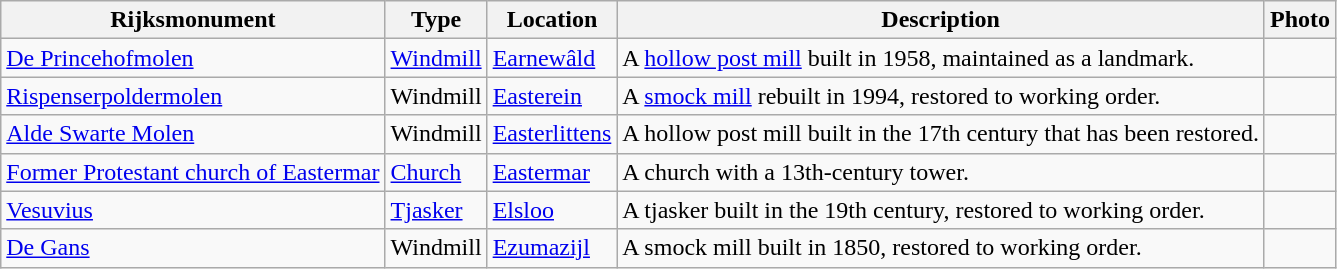<table class="wikitable">
<tr>
<th>Rijksmonument</th>
<th>Type</th>
<th>Location</th>
<th>Description</th>
<th>Photo</th>
</tr>
<tr>
<td><a href='#'>De Princehofmolen</a><br></td>
<td><a href='#'>Windmill</a></td>
<td><a href='#'>Earnewâld</a></td>
<td>A <a href='#'>hollow post mill</a> built in 1958, maintained as a landmark.</td>
<td></td>
</tr>
<tr>
<td><a href='#'>Rispenserpoldermolen</a><br></td>
<td>Windmill</td>
<td><a href='#'>Easterein</a></td>
<td>A <a href='#'>smock mill</a> rebuilt in 1994, restored to working order.</td>
<td></td>
</tr>
<tr>
<td><a href='#'>Alde Swarte Molen</a><br></td>
<td>Windmill</td>
<td><a href='#'>Easterlittens</a></td>
<td>A hollow post mill built in the 17th century that has been restored.</td>
<td></td>
</tr>
<tr>
<td><a href='#'>Former Protestant church of Eastermar</a><br></td>
<td><a href='#'>Church</a></td>
<td><a href='#'>Eastermar</a></td>
<td>A church with a 13th-century tower.</td>
<td></td>
</tr>
<tr>
<td><a href='#'>Vesuvius</a></td>
<td><a href='#'>Tjasker</a></td>
<td><a href='#'>Elsloo</a></td>
<td>A tjasker built in the 19th century, restored to working order.</td>
<td></td>
</tr>
<tr>
<td><a href='#'>De Gans</a></td>
<td>Windmill</td>
<td><a href='#'>Ezumazijl</a></td>
<td>A smock mill built in 1850, restored to working order.</td>
<td></td>
</tr>
</table>
